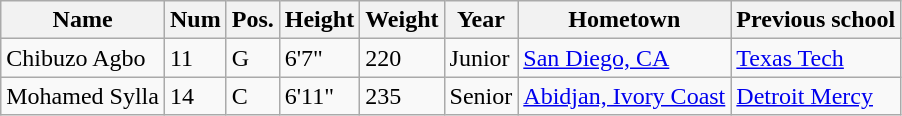<table class="wikitable sortable" border="1">
<tr>
<th>Name</th>
<th>Num</th>
<th>Pos.</th>
<th>Height</th>
<th>Weight</th>
<th>Year</th>
<th>Hometown</th>
<th class="unsortable">Previous school</th>
</tr>
<tr>
<td>Chibuzo Agbo</td>
<td>11</td>
<td>G</td>
<td>6'7"</td>
<td>220</td>
<td>Junior</td>
<td><a href='#'>San Diego, CA</a></td>
<td><a href='#'>Texas Tech</a></td>
</tr>
<tr>
<td>Mohamed Sylla</td>
<td>14</td>
<td>C</td>
<td>6'11"</td>
<td>235</td>
<td>Senior</td>
<td><a href='#'>Abidjan, Ivory Coast</a></td>
<td><a href='#'>Detroit Mercy</a></td>
</tr>
</table>
